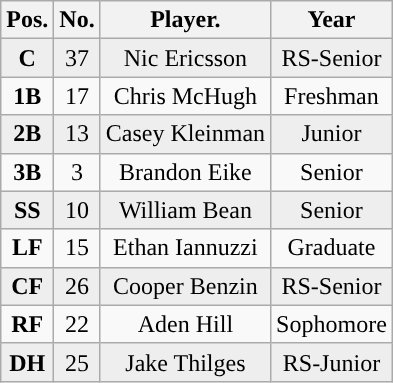<table class="wikitable non-sortable">
<tr>
<th style="text-align:center; ">Pos.</th>
<th style="text-align:center; ">No.</th>
<th style="text-align:center; ">Player.</th>
<th style="text-align:center; ">Year</th>
</tr>
<tr style="background:#eeeeee;text-align:center;">
<td><strong>C</strong></td>
<td>37</td>
<td>Nic Ericsson</td>
<td>RS-Senior</td>
</tr>
<tr style="text-align:center;">
<td><strong>1B</strong></td>
<td>17</td>
<td>Chris McHugh</td>
<td>Freshman</td>
</tr>
<tr style="background:#eeeeee;text-align:center;">
<td><strong>2B</strong></td>
<td>13</td>
<td>Casey Kleinman</td>
<td>Junior</td>
</tr>
<tr style="text-align:center;">
<td><strong>3B</strong></td>
<td>3</td>
<td>Brandon Eike</td>
<td>Senior</td>
</tr>
<tr style="background:#eeeeee;text-align:center;">
<td><strong>SS</strong></td>
<td>10</td>
<td>William Bean</td>
<td>Senior</td>
</tr>
<tr style="text-align:center;">
<td><strong>LF</strong></td>
<td>15</td>
<td>Ethan Iannuzzi</td>
<td>Graduate</td>
</tr>
<tr style="background:#eeeeee;text-align:center;">
<td><strong>CF</strong></td>
<td>26</td>
<td>Cooper Benzin</td>
<td>RS-Senior</td>
</tr>
<tr style="text-align:center;">
<td><strong>RF</strong></td>
<td>22</td>
<td>Aden Hill</td>
<td>Sophomore</td>
</tr>
<tr style="background:#eeeeee;text-align:center;">
<td><strong>DH</strong></td>
<td>25</td>
<td>Jake Thilges</td>
<td>RS-Junior</td>
</tr>
</table>
